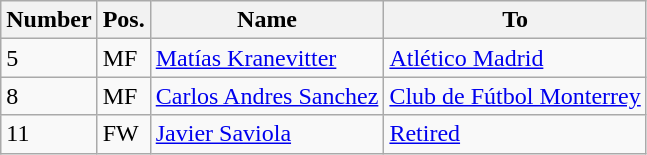<table class="wikitable">
<tr>
<th>Number</th>
<th>Pos.</th>
<th>Name</th>
<th>To</th>
</tr>
<tr>
<td>5</td>
<td>MF</td>
<td> <a href='#'>Matías Kranevitter</a></td>
<td> <a href='#'>Atlético Madrid</a></td>
</tr>
<tr>
<td>8</td>
<td>MF</td>
<td> <a href='#'>Carlos Andres Sanchez</a></td>
<td> <a href='#'>Club de Fútbol Monterrey</a></td>
</tr>
<tr>
<td>11</td>
<td>FW</td>
<td> <a href='#'>Javier Saviola</a></td>
<td> <a href='#'>Retired</a></td>
</tr>
</table>
